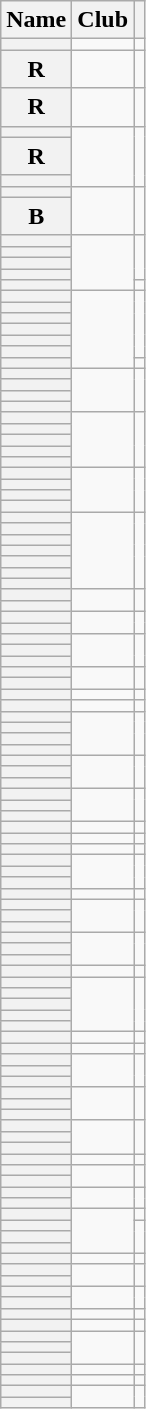<table class="wikitable sortable plainrowheaders" style="text-align:center;">
<tr>
<th scope="col">Name</th>
<th scope="col">Club</th>
<th class="unsortable"></th>
</tr>
<tr>
<th scope="row"></th>
<td></td>
<td></td>
</tr>
<tr>
<th scope="row"> <span><strong>R</strong></span></th>
<td></td>
<td></td>
</tr>
<tr>
<th scope="row"> <span><strong>R</strong></span></th>
<td></td>
<td></td>
</tr>
<tr>
<th scope="row"></th>
<td rowspan="3"></td>
<td rowspan="3"></td>
</tr>
<tr>
<th scope="row"> <span><strong>R</strong></span></th>
</tr>
<tr>
<th scope="row"></th>
</tr>
<tr>
<th scope="row"></th>
<td rowspan="2"></td>
<td rowspan="2"></td>
</tr>
<tr>
<th scope="row"> <span><strong>B</strong></span></th>
</tr>
<tr>
<th scope="row"></th>
<td rowspan="5"></td>
<td rowspan="4"></td>
</tr>
<tr>
<th scope="row"></th>
</tr>
<tr>
<th scope="row"></th>
</tr>
<tr>
<th scope="row"></th>
</tr>
<tr>
<th scope="row"></th>
<td></td>
</tr>
<tr>
<th scope="row"></th>
<td rowspan="7"></td>
<td rowspan="6"></td>
</tr>
<tr>
<th scope="row"></th>
</tr>
<tr>
<th scope="row"></th>
</tr>
<tr>
<th scope="row"></th>
</tr>
<tr>
<th scope="row"></th>
</tr>
<tr>
<th scope="row"></th>
</tr>
<tr>
<th scope="row"></th>
<td></td>
</tr>
<tr>
<th scope="row"></th>
<td rowspan="4"></td>
<td rowspan="4"></td>
</tr>
<tr>
<th scope="row"></th>
</tr>
<tr>
<th scope="row"></th>
</tr>
<tr>
<th scope="row"></th>
</tr>
<tr>
<th scope="row"></th>
<td rowspan="5"></td>
<td rowspan="5"></td>
</tr>
<tr>
<th scope="row"></th>
</tr>
<tr>
<th scope="row"></th>
</tr>
<tr>
<th scope="row"></th>
</tr>
<tr>
<th scope="row"></th>
</tr>
<tr>
<th scope="row"></th>
<td rowspan="4"></td>
<td rowspan="4"></td>
</tr>
<tr>
<th scope="row"></th>
</tr>
<tr>
<th scope="row"></th>
</tr>
<tr>
<th scope="row"></th>
</tr>
<tr>
<th scope="row"></th>
<td rowspan="7"></td>
<td rowspan="7"></td>
</tr>
<tr>
<th scope="row"></th>
</tr>
<tr>
<th scope="row"></th>
</tr>
<tr>
<th scope="row"></th>
</tr>
<tr>
<th scope="row"></th>
</tr>
<tr>
<th scope="row"></th>
</tr>
<tr>
<th scope="row"></th>
</tr>
<tr>
<th scope="row"></th>
<td rowspan="2"></td>
<td rowspan="2"></td>
</tr>
<tr>
<th scope="row"></th>
</tr>
<tr>
<th scope="row"></th>
<td rowspan="2"></td>
<td rowspan="2"></td>
</tr>
<tr>
<th scope="row"></th>
</tr>
<tr>
<th scope="row"></th>
<td rowspan="3"></td>
<td rowspan="3"></td>
</tr>
<tr>
<th scope="row"></th>
</tr>
<tr>
<th scope="row"></th>
</tr>
<tr>
<th scope="row"></th>
<td rowspan="2"></td>
<td rowspan="2"></td>
</tr>
<tr>
<th scope="row"></th>
</tr>
<tr>
<th scope="row"></th>
<td></td>
<td></td>
</tr>
<tr>
<th scope="row"></th>
<td></td>
<td></td>
</tr>
<tr>
<th scope="row"></th>
<td rowspan="4"></td>
<td rowspan="4"></td>
</tr>
<tr>
<th scope="row"></th>
</tr>
<tr>
<th scope="row"></th>
</tr>
<tr>
<th scope="row"></th>
</tr>
<tr>
<th scope="row"></th>
<td rowspan="3"></td>
<td rowspan="3"></td>
</tr>
<tr>
<th scope="row"></th>
</tr>
<tr>
<th scope="row"></th>
</tr>
<tr>
<th scope="row"></th>
<td rowspan="3"></td>
<td rowspan="3"></td>
</tr>
<tr>
<th scope="row"></th>
</tr>
<tr>
<th scope="row"></th>
</tr>
<tr>
<th scope="row"></th>
<td></td>
<td></td>
</tr>
<tr>
<th scope="row"></th>
<td></td>
<td></td>
</tr>
<tr>
<th scope="row"></th>
<td></td>
<td></td>
</tr>
<tr>
<th scope="row"></th>
<td rowspan="3"></td>
<td rowspan="3"></td>
</tr>
<tr>
<th scope="row"></th>
</tr>
<tr>
<th scope="row"></th>
</tr>
<tr>
<th scope="row"></th>
<td></td>
<td></td>
</tr>
<tr>
<th scope="row"></th>
<td rowspan="3"></td>
<td rowspan="3"></td>
</tr>
<tr>
<th scope="row"></th>
</tr>
<tr>
<th scope="row"></th>
</tr>
<tr>
<th scope="row"></th>
<td rowspan="3"></td>
<td rowspan="3"></td>
</tr>
<tr>
<th scope="row"></th>
</tr>
<tr>
<th scope="row"></th>
</tr>
<tr>
<th scope="row"></th>
<td></td>
<td></td>
</tr>
<tr>
<th scope="row"></th>
<td rowspan="5"></td>
<td rowspan="5"></td>
</tr>
<tr>
<th scope="row"></th>
</tr>
<tr>
<th scope="row"></th>
</tr>
<tr>
<th scope="row"></th>
</tr>
<tr>
<th scope="row"></th>
</tr>
<tr>
<th scope="row"></th>
<td></td>
<td></td>
</tr>
<tr>
<th scope="row"></th>
<td></td>
<td></td>
</tr>
<tr>
<th scope="row"></th>
<td rowspan="3"></td>
<td rowspan="3"></td>
</tr>
<tr>
<th scope="row"></th>
</tr>
<tr>
<th scope="row"></th>
</tr>
<tr>
<th scope="row"></th>
<td rowspan="3"></td>
<td rowspan="3"></td>
</tr>
<tr>
<th scope="row"></th>
</tr>
<tr>
<th scope="row"></th>
</tr>
<tr>
<th scope="row"></th>
<td rowspan="3"></td>
<td rowspan="3"></td>
</tr>
<tr>
<th scope="row"></th>
</tr>
<tr>
<th scope="row"></th>
</tr>
<tr>
<th scope="row"></th>
<td></td>
<td></td>
</tr>
<tr>
<th scope="row"></th>
<td rowspan="2"></td>
<td rowspan="2"></td>
</tr>
<tr>
<th scope="row"></th>
</tr>
<tr>
<th scope="row"></th>
<td rowspan="2"></td>
<td rowspan="2"></td>
</tr>
<tr>
<th scope="row"></th>
</tr>
<tr>
<th scope="row"></th>
<td rowspan="4"></td>
<td></td>
</tr>
<tr>
<th scope="row"></th>
<td rowspan="3"></td>
</tr>
<tr>
<th scope="row"></th>
</tr>
<tr>
<th scope="row"></th>
</tr>
<tr>
<th scope="row"></th>
<td></td>
<td></td>
</tr>
<tr>
<th scope="row"></th>
<td rowspan="2"></td>
<td rowspan="2"></td>
</tr>
<tr>
<th scope="row"></th>
</tr>
<tr>
<th scope="row"></th>
<td rowspan="2"></td>
<td rowspan="2"></td>
</tr>
<tr>
<th scope="row"></th>
</tr>
<tr>
<th scope="row"></th>
<td></td>
<td></td>
</tr>
<tr>
<th scope="row"></th>
<td></td>
<td></td>
</tr>
<tr>
<th scope="row"></th>
<td rowspan="3"></td>
<td rowspan="3"></td>
</tr>
<tr>
<th scope="row"></th>
</tr>
<tr>
<th scope="row"></th>
</tr>
<tr>
<th scope="row"></th>
<td></td>
<td></td>
</tr>
<tr>
<th scope="row"></th>
<td></td>
<td></td>
</tr>
<tr>
<th scope="row"></th>
<td rowspan="2"></td>
<td rowspan="2"></td>
</tr>
<tr>
<th scope="row"></th>
</tr>
</table>
